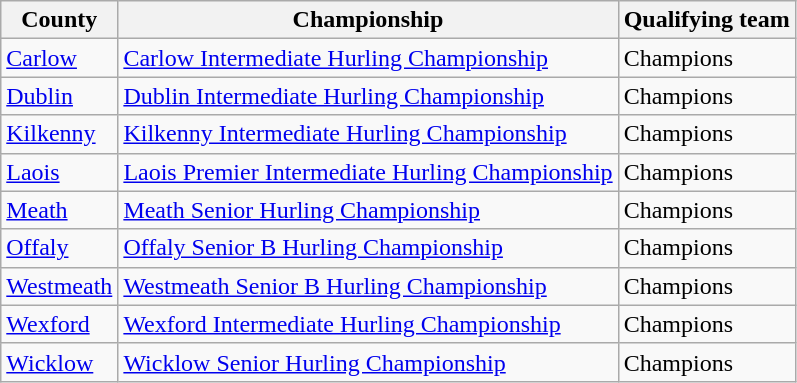<table class="wikitable">
<tr>
<th>County</th>
<th>Championship</th>
<th>Qualifying team</th>
</tr>
<tr>
<td> <a href='#'>Carlow</a></td>
<td><a href='#'>Carlow Intermediate Hurling Championship</a></td>
<td>Champions</td>
</tr>
<tr>
<td> <a href='#'>Dublin</a></td>
<td><a href='#'>Dublin Intermediate Hurling Championship</a></td>
<td>Champions</td>
</tr>
<tr>
<td> <a href='#'>Kilkenny</a></td>
<td><a href='#'>Kilkenny Intermediate Hurling Championship</a></td>
<td>Champions</td>
</tr>
<tr>
<td> <a href='#'>Laois</a></td>
<td><a href='#'>Laois Premier Intermediate Hurling Championship</a></td>
<td>Champions</td>
</tr>
<tr>
<td> <a href='#'>Meath</a></td>
<td><a href='#'>Meath Senior Hurling Championship</a></td>
<td>Champions</td>
</tr>
<tr>
<td> <a href='#'>Offaly</a></td>
<td><a href='#'>Offaly Senior B Hurling Championship</a></td>
<td>Champions</td>
</tr>
<tr>
<td> <a href='#'>Westmeath</a></td>
<td><a href='#'>Westmeath Senior B Hurling Championship</a></td>
<td>Champions</td>
</tr>
<tr>
<td> <a href='#'>Wexford</a></td>
<td><a href='#'>Wexford Intermediate Hurling Championship</a></td>
<td>Champions</td>
</tr>
<tr>
<td> <a href='#'>Wicklow</a></td>
<td><a href='#'>Wicklow Senior Hurling Championship</a></td>
<td>Champions</td>
</tr>
</table>
